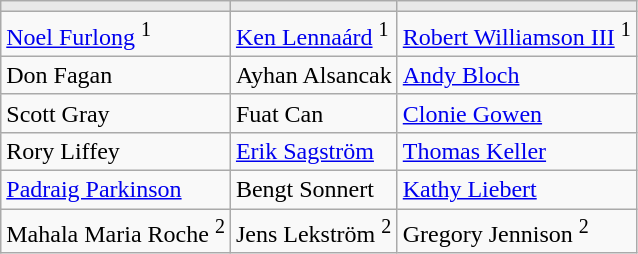<table class="wikitable">
<tr>
<th style="background: #E9E9E9;"></th>
<th style="background: #E9E9E9;"></th>
<th style="background: #E9E9E9;"></th>
</tr>
<tr>
<td><a href='#'>Noel Furlong</a> <sup>1</sup></td>
<td><a href='#'>Ken Lennaárd</a> <sup>1</sup></td>
<td><a href='#'>Robert Williamson III</a> <sup>1</sup></td>
</tr>
<tr>
<td>Don Fagan</td>
<td>Ayhan Alsancak</td>
<td><a href='#'>Andy Bloch</a></td>
</tr>
<tr>
<td>Scott Gray</td>
<td>Fuat Can</td>
<td><a href='#'>Clonie Gowen</a></td>
</tr>
<tr>
<td>Rory Liffey</td>
<td><a href='#'>Erik Sagström</a></td>
<td><a href='#'>Thomas Keller</a></td>
</tr>
<tr>
<td><a href='#'>Padraig Parkinson</a></td>
<td>Bengt Sonnert</td>
<td><a href='#'>Kathy Liebert</a></td>
</tr>
<tr>
<td>Mahala Maria Roche <sup>2</sup></td>
<td>Jens Lekström <sup>2</sup></td>
<td>Gregory Jennison <sup>2</sup></td>
</tr>
</table>
